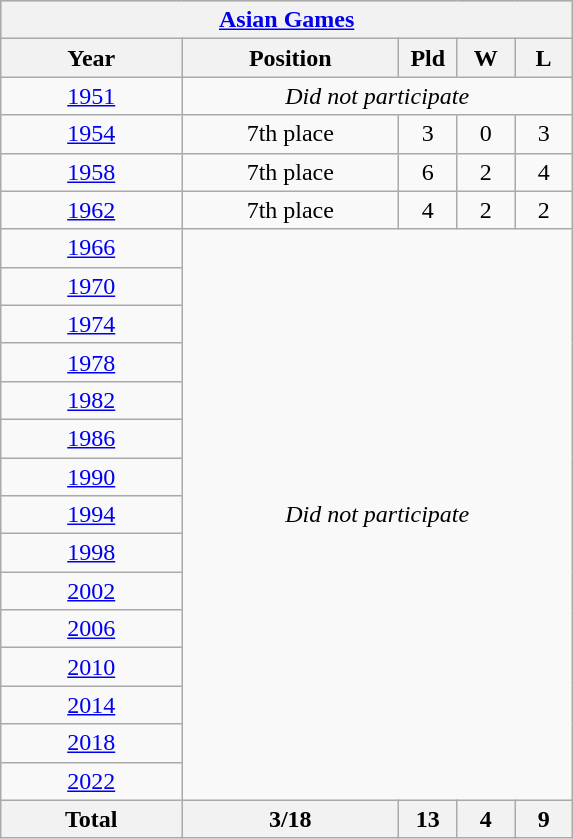<table class="wikitable" style="text-align: center;">
<tr bgcolor=#9acdff>
<th colspan=9><a href='#'>Asian Games</a></th>
</tr>
<tr>
<th width=25%>Year</th>
<th width=30%>Position</th>
<th width=8%>Pld</th>
<th width=8%>W</th>
<th width=8%>L</th>
</tr>
<tr>
<td> <a href='#'>1951</a></td>
<td colspan=4><em>Did not participate</em></td>
</tr>
<tr>
<td> <a href='#'>1954</a></td>
<td>7th place</td>
<td>3</td>
<td>0</td>
<td>3</td>
</tr>
<tr>
<td> <a href='#'>1958</a></td>
<td>7th place</td>
<td>6</td>
<td>2</td>
<td>4</td>
</tr>
<tr>
<td> <a href='#'>1962</a></td>
<td>7th place</td>
<td>4</td>
<td>2</td>
<td>2</td>
</tr>
<tr>
<td> <a href='#'>1966</a></td>
<td colspan="4" rowspan="15"><em>Did not participate</em></td>
</tr>
<tr>
<td> <a href='#'>1970</a></td>
</tr>
<tr>
<td> <a href='#'>1974</a></td>
</tr>
<tr>
<td> <a href='#'>1978</a></td>
</tr>
<tr>
<td> <a href='#'>1982</a></td>
</tr>
<tr>
<td> <a href='#'>1986</a></td>
</tr>
<tr>
<td> <a href='#'>1990</a></td>
</tr>
<tr>
<td> <a href='#'>1994</a></td>
</tr>
<tr>
<td> <a href='#'>1998</a></td>
</tr>
<tr>
<td> <a href='#'>2002</a></td>
</tr>
<tr>
<td> <a href='#'>2006</a></td>
</tr>
<tr>
<td> <a href='#'>2010</a></td>
</tr>
<tr>
<td> <a href='#'>2014</a></td>
</tr>
<tr>
<td> <a href='#'>2018</a></td>
</tr>
<tr>
<td> <a href='#'>2022</a></td>
</tr>
<tr>
<th>Total</th>
<th>3/18</th>
<th>13</th>
<th>4</th>
<th>9</th>
</tr>
</table>
